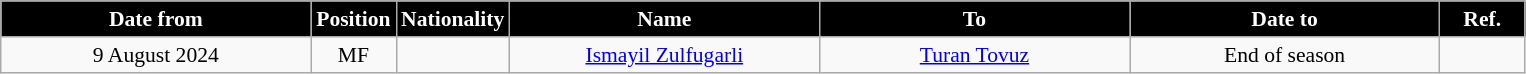<table class="wikitable"  style="text-align:center; font-size:90%; ">
<tr>
<th style="background:#000000; color:#fff; width:200px;">Date from</th>
<th style="background:#000000; color:#fff; width:50px;">Position</th>
<th style="background:#000000; color:#fff; width:50px;">Nationality</th>
<th style="background:#000000; color:#fff; width:200px;">Name</th>
<th style="background:#000000; color:#fff; width:200px;">To</th>
<th style="background:#000000; color:#fff; width:200px;">Date to</th>
<th style="background:#000000; color:#fff; width:50px;">Ref.</th>
</tr>
<tr>
<td>9 August 2024</td>
<td>MF</td>
<td></td>
<td><a href='#'>Ismayil Zulfugarli</a></td>
<td><a href='#'>Turan Tovuz</a></td>
<td>End of season</td>
<td></td>
</tr>
</table>
